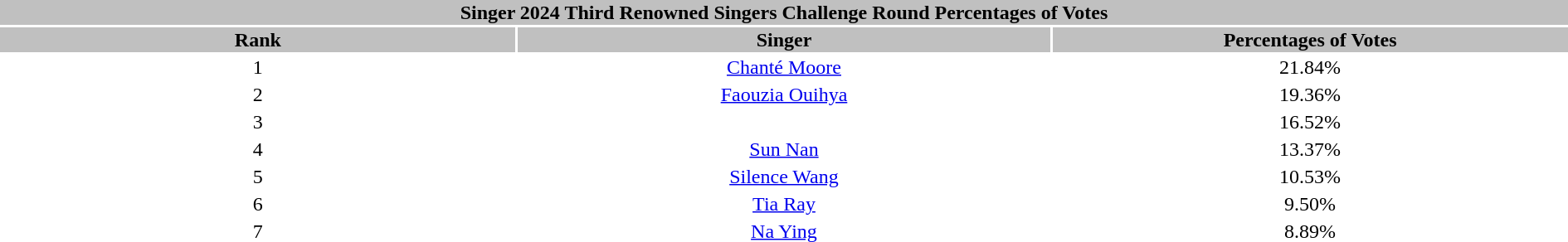<table width="100%" style="text-align:center">
<tr align=center style="background:silver">
<td colspan="3"><div><strong>Singer 2024 Third Renowned Singers Challenge Round Percentages of Votes</strong></div></td>
</tr>
<tr align=center style="background:silver">
<td style="width:33%"><strong>Rank</strong></td>
<td style="width:34%"><strong>Singer</strong></td>
<td style="width:33%"><strong>Percentages of Votes</strong></td>
</tr>
<tr>
<td>1</td>
<td><a href='#'>Chanté Moore</a></td>
<td>21.84%</td>
</tr>
<tr>
<td>2</td>
<td><a href='#'>Faouzia Ouihya</a></td>
<td>19.36%</td>
</tr>
<tr>
<td>3</td>
<td></td>
<td>16.52%</td>
</tr>
<tr>
<td>4</td>
<td><a href='#'>Sun Nan</a></td>
<td>13.37%</td>
</tr>
<tr>
<td>5</td>
<td><a href='#'>Silence Wang</a></td>
<td>10.53%</td>
</tr>
<tr>
<td>6</td>
<td><a href='#'>Tia Ray</a></td>
<td>9.50%</td>
</tr>
<tr>
<td>7</td>
<td><a href='#'>Na Ying</a></td>
<td>8.89%</td>
</tr>
</table>
